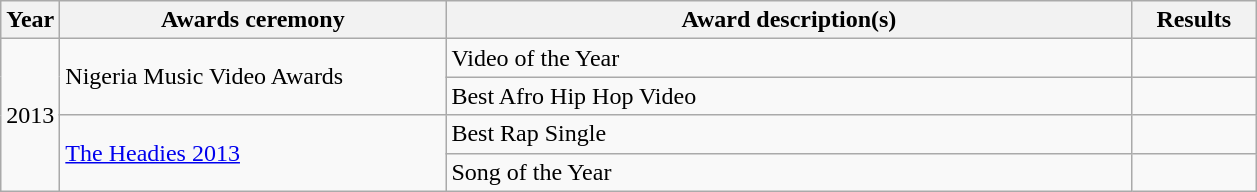<table class="wikitable">
<tr>
<th>Year</th>
<th width="250">Awards ceremony</th>
<th width="450">Award description(s)</th>
<th width="75">Results</th>
</tr>
<tr>
<td rowspan="4">2013</td>
<td rowspan="2">Nigeria Music Video Awards</td>
<td>Video of the Year</td>
<td></td>
</tr>
<tr>
<td>Best Afro Hip Hop Video</td>
<td></td>
</tr>
<tr>
<td rowspan="2"><a href='#'>The Headies 2013</a></td>
<td>Best Rap Single</td>
<td></td>
</tr>
<tr>
<td>Song of the Year</td>
<td></td>
</tr>
</table>
